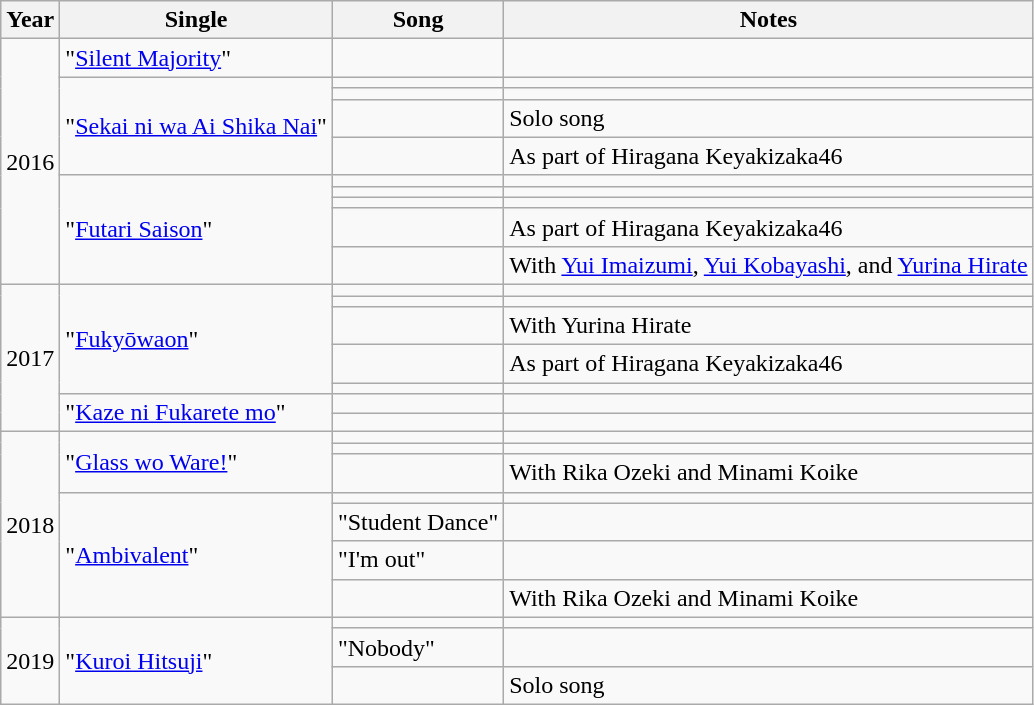<table class="wikitable">
<tr>
<th>Year</th>
<th>Single</th>
<th>Song</th>
<th>Notes</th>
</tr>
<tr>
<td rowspan="10">2016</td>
<td>"<a href='#'>Silent Majority</a>"</td>
<td></td>
<td></td>
</tr>
<tr>
<td rowspan="4">"<a href='#'>Sekai ni wa Ai Shika Nai</a>"</td>
<td></td>
<td></td>
</tr>
<tr>
<td></td>
<td></td>
</tr>
<tr>
<td></td>
<td>Solo song</td>
</tr>
<tr>
<td></td>
<td>As part of Hiragana Keyakizaka46</td>
</tr>
<tr>
<td rowspan="5">"<a href='#'>Futari Saison</a>"</td>
<td></td>
<td></td>
</tr>
<tr>
<td></td>
<td></td>
</tr>
<tr>
<td></td>
<td></td>
</tr>
<tr>
<td></td>
<td>As part of Hiragana Keyakizaka46</td>
</tr>
<tr>
<td></td>
<td>With <a href='#'>Yui Imaizumi</a>, <a href='#'>Yui Kobayashi</a>, and <a href='#'>Yurina Hirate</a></td>
</tr>
<tr>
<td rowspan="7">2017</td>
<td rowspan="5">"<a href='#'>Fukyōwaon</a>"</td>
<td></td>
<td></td>
</tr>
<tr>
<td></td>
<td></td>
</tr>
<tr>
<td></td>
<td>With Yurina Hirate</td>
</tr>
<tr>
<td></td>
<td>As part of Hiragana Keyakizaka46</td>
</tr>
<tr>
<td></td>
<td></td>
</tr>
<tr>
<td rowspan="2">"<a href='#'>Kaze ni Fukarete mo</a>"</td>
<td></td>
<td></td>
</tr>
<tr>
<td></td>
<td></td>
</tr>
<tr>
<td rowspan="7">2018</td>
<td rowspan="3">"<a href='#'>Glass wo Ware!</a>"</td>
<td></td>
<td></td>
</tr>
<tr>
<td></td>
<td></td>
</tr>
<tr>
<td></td>
<td>With Rika Ozeki and Minami Koike</td>
</tr>
<tr>
<td rowspan="4">"<a href='#'>Ambivalent</a>"</td>
<td></td>
<td></td>
</tr>
<tr>
<td>"Student Dance"</td>
<td></td>
</tr>
<tr>
<td>"I'm out"</td>
<td></td>
</tr>
<tr>
<td></td>
<td>With Rika Ozeki and Minami Koike</td>
</tr>
<tr>
<td rowspan="3">2019</td>
<td rowspan="3">"<a href='#'>Kuroi Hitsuji</a>"</td>
<td></td>
<td></td>
</tr>
<tr>
<td>"Nobody"</td>
<td></td>
</tr>
<tr>
<td></td>
<td>Solo song</td>
</tr>
</table>
